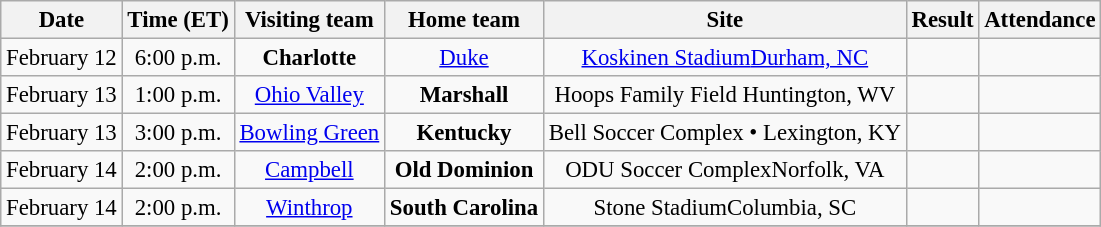<table class="wikitable" style="font-size:95%; text-align: center;">
<tr>
<th>Date</th>
<th>Time (ET)</th>
<th>Visiting team</th>
<th>Home team</th>
<th>Site</th>
<th>Result</th>
<th>Attendance</th>
</tr>
<tr>
<td>February 12</td>
<td>6:00 p.m.</td>
<td><strong>Charlotte</strong></td>
<td><a href='#'>Duke</a></td>
<td><a href='#'>Koskinen Stadium</a><a href='#'>Durham, NC</a></td>
<td></td>
<td></td>
</tr>
<tr>
<td>February 13</td>
<td>1:00 p.m.</td>
<td><a href='#'>Ohio Valley</a></td>
<td><strong>Marshall</strong></td>
<td>Hoops Family Field Huntington, WV</td>
<td></td>
<td></td>
</tr>
<tr>
<td>February 13</td>
<td>3:00 p.m.</td>
<td><a href='#'>Bowling Green</a></td>
<td><strong>Kentucky</strong></td>
<td>Bell Soccer Complex • Lexington, KY</td>
<td></td>
<td></td>
</tr>
<tr>
<td>February 14</td>
<td>2:00 p.m.</td>
<td><a href='#'>Campbell</a></td>
<td><strong>Old Dominion</strong></td>
<td>ODU Soccer ComplexNorfolk, VA</td>
<td></td>
<td></td>
</tr>
<tr>
<td>February 14</td>
<td>2:00 p.m.</td>
<td><a href='#'>Winthrop</a></td>
<td><strong>South Carolina</strong></td>
<td>Stone StadiumColumbia, SC</td>
<td></td>
<td></td>
</tr>
<tr>
</tr>
</table>
